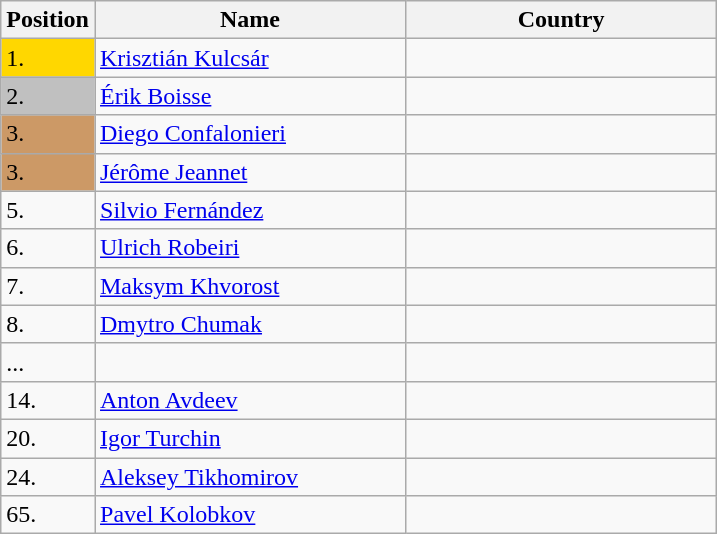<table class="wikitable">
<tr>
<th width="10">Position</th>
<th width="200">Name</th>
<th width="200">Country</th>
</tr>
<tr>
<td bgcolor="gold">1.</td>
<td><a href='#'>Krisztián Kulcsár</a></td>
<td></td>
</tr>
<tr>
<td bgcolor="silver">2.</td>
<td><a href='#'>Érik Boisse</a></td>
<td></td>
</tr>
<tr>
<td bgcolor="#CC9966">3.</td>
<td><a href='#'>Diego Confalonieri</a></td>
<td></td>
</tr>
<tr>
<td bgcolor="#CC9966">3.</td>
<td><a href='#'>Jérôme Jeannet</a></td>
<td></td>
</tr>
<tr>
<td>5.</td>
<td><a href='#'>Silvio Fernández</a></td>
<td></td>
</tr>
<tr>
<td>6.</td>
<td><a href='#'>Ulrich Robeiri</a></td>
<td></td>
</tr>
<tr>
<td>7.</td>
<td><a href='#'>Maksym Khvorost</a></td>
<td></td>
</tr>
<tr>
<td>8.</td>
<td><a href='#'>Dmytro Chumak</a></td>
<td></td>
</tr>
<tr>
<td>...</td>
<td></td>
<td></td>
</tr>
<tr>
<td>14.</td>
<td><a href='#'>Anton Avdeev</a></td>
<td></td>
</tr>
<tr>
<td>20.</td>
<td><a href='#'>Igor Turchin</a></td>
<td></td>
</tr>
<tr>
<td>24.</td>
<td><a href='#'>Aleksey Tikhomirov</a></td>
<td></td>
</tr>
<tr>
<td>65.</td>
<td><a href='#'>Pavel Kolobkov</a></td>
<td></td>
</tr>
</table>
